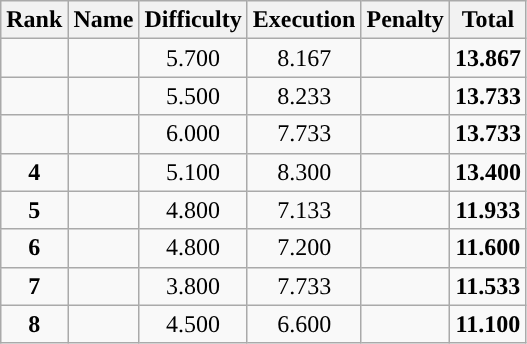<table class="wikitable sortable" style="text-align:center">
<tr>
<th>Rank</th>
<th>Name</th>
<th>Difficulty</th>
<th>Execution</th>
<th>Penalty</th>
<th>Total</th>
</tr>
<tr>
<td></td>
<td align="left"></td>
<td>5.700</td>
<td>8.167</td>
<td></td>
<td><strong>13.867</strong></td>
</tr>
<tr>
<td></td>
<td align="left"></td>
<td>5.500</td>
<td>8.233</td>
<td></td>
<td><strong>13.733</strong></td>
</tr>
<tr>
<td></td>
<td align="left"></td>
<td>6.000</td>
<td>7.733</td>
<td></td>
<td><strong>13.733</strong></td>
</tr>
<tr>
<td><strong>4</strong></td>
<td align="left"></td>
<td>5.100</td>
<td>8.300</td>
<td></td>
<td><strong>13.400</strong></td>
</tr>
<tr>
<td><strong>5</strong></td>
<td align="left"></td>
<td>4.800</td>
<td>7.133</td>
<td></td>
<td><strong>11.933</strong></td>
</tr>
<tr>
<td><strong>6</strong></td>
<td align="left"></td>
<td>4.800</td>
<td>7.200</td>
<td></td>
<td><strong>11.600</strong></td>
</tr>
<tr>
<td><strong>7</strong></td>
<td align="left"></td>
<td>3.800</td>
<td>7.733</td>
<td></td>
<td><strong>11.533</strong></td>
</tr>
<tr>
<td><strong>8</strong></td>
<td align="left"></td>
<td>4.500</td>
<td>6.600</td>
<td></td>
<td><strong>11.100</strong></td>
</tr>
</table>
